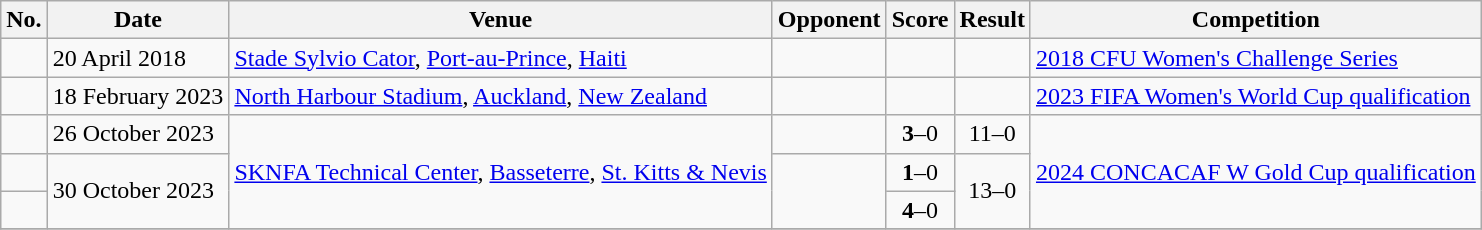<table class="wikitable">
<tr>
<th>No.</th>
<th>Date</th>
<th>Venue</th>
<th>Opponent</th>
<th>Score</th>
<th>Result</th>
<th>Competition</th>
</tr>
<tr>
<td></td>
<td>20 April 2018</td>
<td><a href='#'>Stade Sylvio Cator</a>, <a href='#'>Port-au-Prince</a>, <a href='#'>Haiti</a></td>
<td></td>
<td></td>
<td></td>
<td><a href='#'>2018 CFU Women's Challenge Series</a></td>
</tr>
<tr>
<td></td>
<td>18 February 2023</td>
<td><a href='#'>North Harbour Stadium</a>, <a href='#'>Auckland</a>, <a href='#'>New Zealand</a></td>
<td></td>
<td></td>
<td></td>
<td><a href='#'>2023 FIFA Women's World Cup qualification</a></td>
</tr>
<tr>
<td></td>
<td>26 October 2023</td>
<td rowspan=3><a href='#'>SKNFA Technical Center</a>, <a href='#'>Basseterre</a>, <a href='#'>St. Kitts & Nevis</a></td>
<td></td>
<td align=center><strong>3</strong>–0</td>
<td align=center>11–0</td>
<td rowspan=3><a href='#'>2024 CONCACAF W Gold Cup qualification</a></td>
</tr>
<tr>
<td></td>
<td rowspan=2>30 October 2023</td>
<td rowspan=2></td>
<td align=center><strong>1</strong>–0</td>
<td rowspan=2 align=center>13–0</td>
</tr>
<tr>
<td></td>
<td align=center><strong>4</strong>–0</td>
</tr>
<tr>
</tr>
</table>
